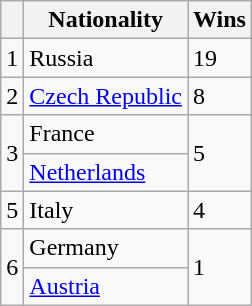<table class="wikitable">
<tr>
<th></th>
<th>Nationality</th>
<th>Wins</th>
</tr>
<tr>
<td>1</td>
<td> Russia</td>
<td>19</td>
</tr>
<tr>
<td>2</td>
<td> <a href='#'>Czech Republic</a></td>
<td>8</td>
</tr>
<tr>
<td rowspan=2>3</td>
<td> France</td>
<td rowspan=2>5</td>
</tr>
<tr>
<td> <a href='#'>Netherlands</a></td>
</tr>
<tr>
<td>5</td>
<td> Italy</td>
<td>4</td>
</tr>
<tr>
<td rowspan=2>6</td>
<td>  Germany</td>
<td rowspan=2>1</td>
</tr>
<tr>
<td> <a href='#'>Austria</a></td>
</tr>
</table>
